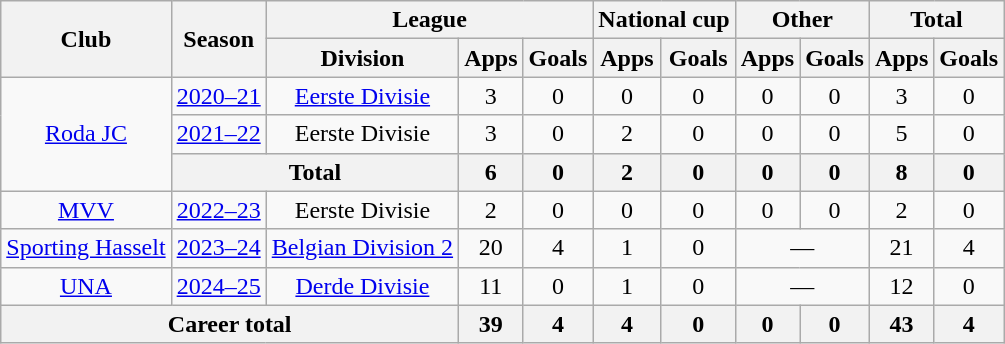<table class="wikitable" style="text-align:center">
<tr>
<th rowspan="2">Club</th>
<th rowspan="2">Season</th>
<th colspan="3">League</th>
<th colspan="2">National cup</th>
<th colspan="2">Other</th>
<th colspan="2">Total</th>
</tr>
<tr>
<th>Division</th>
<th>Apps</th>
<th>Goals</th>
<th>Apps</th>
<th>Goals</th>
<th>Apps</th>
<th>Goals</th>
<th>Apps</th>
<th>Goals</th>
</tr>
<tr>
<td rowspan="3"><a href='#'>Roda JC</a></td>
<td><a href='#'>2020–21</a></td>
<td><a href='#'>Eerste Divisie</a></td>
<td>3</td>
<td>0</td>
<td>0</td>
<td>0</td>
<td>0</td>
<td>0</td>
<td>3</td>
<td>0</td>
</tr>
<tr>
<td><a href='#'>2021–22</a></td>
<td>Eerste Divisie</td>
<td>3</td>
<td>0</td>
<td>2</td>
<td>0</td>
<td>0</td>
<td>0</td>
<td>5</td>
<td>0</td>
</tr>
<tr>
<th colspan="2">Total</th>
<th>6</th>
<th>0</th>
<th>2</th>
<th>0</th>
<th>0</th>
<th>0</th>
<th>8</th>
<th>0</th>
</tr>
<tr>
<td><a href='#'>MVV</a></td>
<td><a href='#'>2022–23</a></td>
<td>Eerste Divisie</td>
<td>2</td>
<td>0</td>
<td>0</td>
<td>0</td>
<td>0</td>
<td>0</td>
<td>2</td>
<td>0</td>
</tr>
<tr>
<td><a href='#'>Sporting Hasselt</a></td>
<td><a href='#'>2023–24</a></td>
<td><a href='#'>Belgian Division 2</a></td>
<td>20</td>
<td>4</td>
<td>1</td>
<td>0</td>
<td colspan="2">—</td>
<td>21</td>
<td>4</td>
</tr>
<tr>
<td><a href='#'>UNA</a></td>
<td><a href='#'>2024–25</a></td>
<td><a href='#'>Derde Divisie</a></td>
<td>11</td>
<td>0</td>
<td>1</td>
<td>0</td>
<td colspan="2">—</td>
<td>12</td>
<td>0</td>
</tr>
<tr>
<th colspan="3">Career total</th>
<th>39</th>
<th>4</th>
<th>4</th>
<th>0</th>
<th>0</th>
<th>0</th>
<th>43</th>
<th>4</th>
</tr>
</table>
